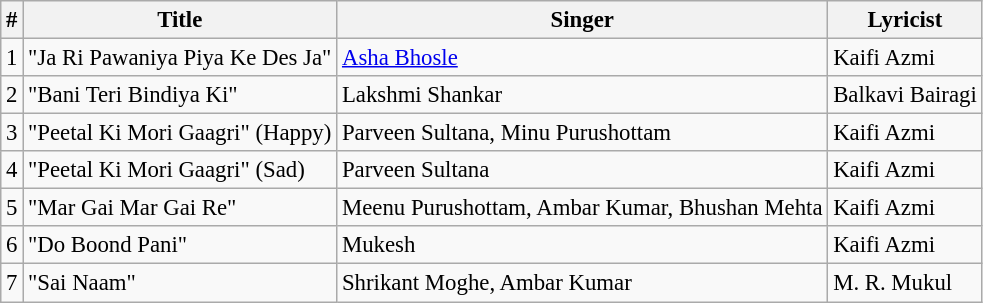<table class="wikitable" style="font-size:95%;">
<tr>
<th>#</th>
<th>Title</th>
<th>Singer</th>
<th>Lyricist</th>
</tr>
<tr>
<td>1</td>
<td>"Ja Ri Pawaniya Piya Ke Des Ja"</td>
<td><a href='#'>Asha Bhosle</a></td>
<td>Kaifi Azmi</td>
</tr>
<tr>
<td>2</td>
<td>"Bani Teri Bindiya Ki"</td>
<td>Lakshmi Shankar</td>
<td>Balkavi Bairagi</td>
</tr>
<tr>
<td>3</td>
<td>"Peetal Ki Mori Gaagri" (Happy)</td>
<td>Parveen Sultana, Minu Purushottam</td>
<td>Kaifi Azmi</td>
</tr>
<tr>
<td>4</td>
<td>"Peetal Ki Mori Gaagri" (Sad)</td>
<td>Parveen Sultana</td>
<td>Kaifi Azmi</td>
</tr>
<tr>
<td>5</td>
<td>"Mar Gai Mar Gai Re"</td>
<td>Meenu Purushottam, Ambar Kumar, Bhushan Mehta</td>
<td>Kaifi Azmi</td>
</tr>
<tr>
<td>6</td>
<td>"Do Boond Pani"</td>
<td>Mukesh</td>
<td>Kaifi Azmi</td>
</tr>
<tr>
<td>7</td>
<td>"Sai Naam"</td>
<td>Shrikant Moghe, Ambar Kumar</td>
<td>M. R. Mukul</td>
</tr>
</table>
